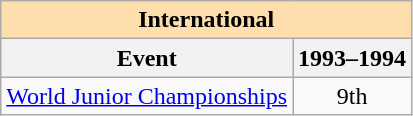<table class="wikitable" style="text-align:center">
<tr>
<th style="background-color: #ffdead; " colspan=2 align=center>International</th>
</tr>
<tr>
<th>Event</th>
<th>1993–1994</th>
</tr>
<tr>
<td align=left><a href='#'>World Junior Championships</a></td>
<td>9th</td>
</tr>
</table>
